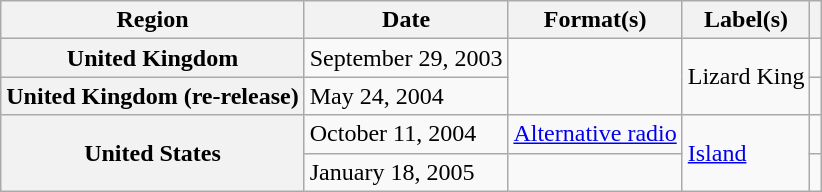<table class="wikitable plainrowheaders">
<tr>
<th scope="col">Region</th>
<th scope="col">Date</th>
<th scope="col">Format(s)</th>
<th scope="col">Label(s)</th>
<th scope="col"></th>
</tr>
<tr>
<th scope="row">United Kingdom</th>
<td>September 29, 2003</td>
<td rowspan="2"></td>
<td rowspan="2">Lizard King</td>
<td></td>
</tr>
<tr>
<th scope="row">United Kingdom (re-release)</th>
<td>May 24, 2004</td>
<td></td>
</tr>
<tr>
<th scope="row" rowspan="2">United States</th>
<td>October 11, 2004</td>
<td><a href='#'>Alternative radio</a></td>
<td rowspan="2"><a href='#'>Island</a></td>
<td></td>
</tr>
<tr>
<td>January 18, 2005</td>
<td></td>
<td></td>
</tr>
</table>
